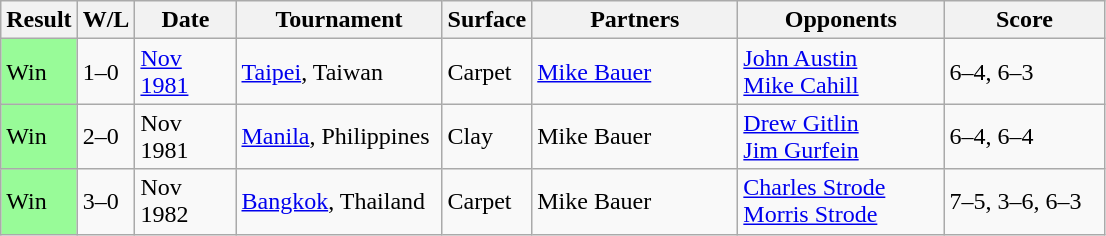<table class="sortable wikitable">
<tr>
<th style="width:40px">Result</th>
<th style="width:30px" class="unsortable">W/L</th>
<th style="width:60px">Date</th>
<th style="width:130px">Tournament</th>
<th style="width:50px">Surface</th>
<th style="width:130px">Partners</th>
<th style="width:130px">Opponents</th>
<th style="width:100px" class="unsortable">Score</th>
</tr>
<tr>
<td style="background:#98fb98;">Win</td>
<td>1–0</td>
<td><a href='#'>Nov 1981</a></td>
<td><a href='#'>Taipei</a>, Taiwan</td>
<td>Carpet</td>
<td> <a href='#'>Mike Bauer</a></td>
<td> <a href='#'>John Austin</a> <br>  <a href='#'>Mike Cahill</a></td>
<td>6–4, 6–3</td>
</tr>
<tr>
<td style="background:#98fb98;">Win</td>
<td>2–0</td>
<td>Nov 1981</td>
<td><a href='#'>Manila</a>, Philippines</td>
<td>Clay</td>
<td> Mike Bauer</td>
<td> <a href='#'>Drew Gitlin</a> <br>  <a href='#'>Jim Gurfein</a></td>
<td>6–4, 6–4</td>
</tr>
<tr>
<td style="background:#98fb98;">Win</td>
<td>3–0</td>
<td>Nov 1982</td>
<td><a href='#'>Bangkok</a>, Thailand</td>
<td>Carpet</td>
<td> Mike Bauer</td>
<td> <a href='#'>Charles Strode</a> <br>  <a href='#'>Morris Strode</a></td>
<td>7–5, 3–6, 6–3</td>
</tr>
</table>
